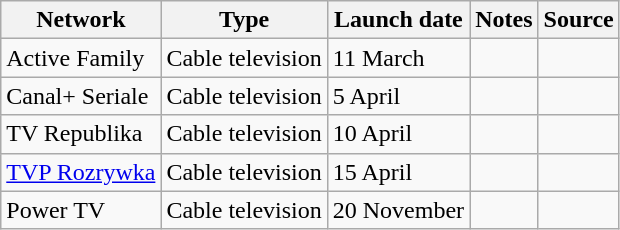<table class="wikitable sortable">
<tr>
<th>Network</th>
<th>Type</th>
<th>Launch date</th>
<th>Notes</th>
<th>Source</th>
</tr>
<tr>
<td>Active Family</td>
<td>Cable television</td>
<td>11 March</td>
<td></td>
<td></td>
</tr>
<tr>
<td>Canal+ Seriale</td>
<td>Cable television</td>
<td>5 April</td>
<td></td>
<td></td>
</tr>
<tr>
<td>TV Republika</td>
<td>Cable television</td>
<td>10 April</td>
<td></td>
<td></td>
</tr>
<tr>
<td><a href='#'>TVP Rozrywka</a></td>
<td>Cable television</td>
<td>15 April</td>
<td></td>
<td></td>
</tr>
<tr>
<td>Power TV</td>
<td>Cable television</td>
<td>20 November</td>
<td></td>
<td></td>
</tr>
</table>
